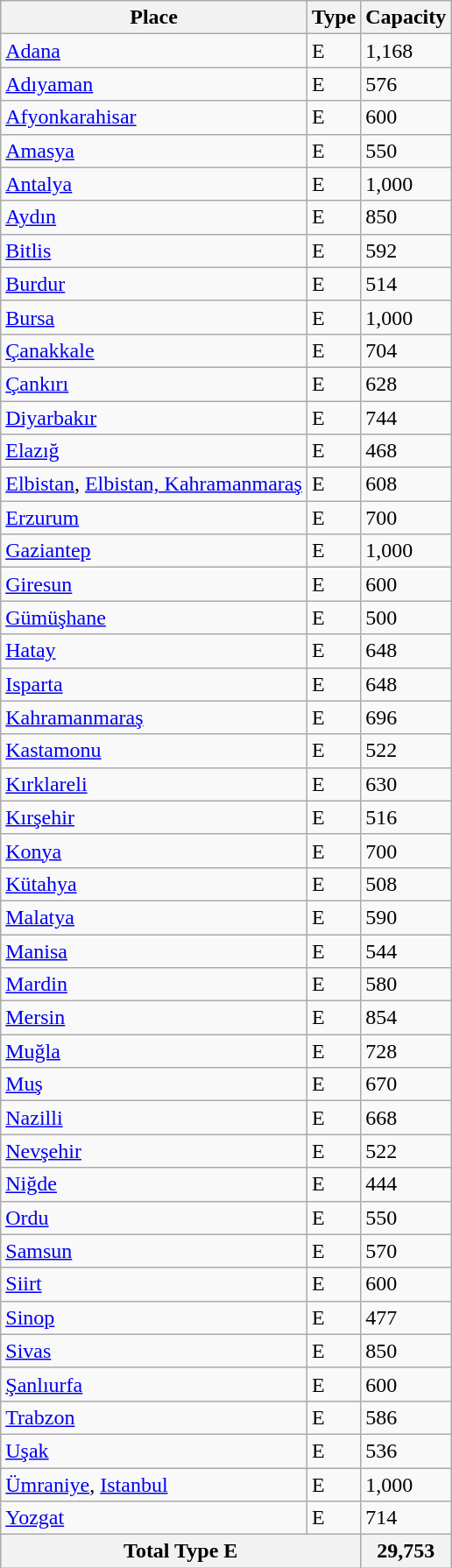<table class="wikitable">
<tr>
<th>Place</th>
<th>Type</th>
<th>Capacity</th>
</tr>
<tr>
<td><a href='#'>Adana</a></td>
<td>E</td>
<td>1,168</td>
</tr>
<tr>
<td><a href='#'>Adıyaman</a></td>
<td>E</td>
<td>576</td>
</tr>
<tr>
<td><a href='#'>Afyonkarahisar</a></td>
<td>E</td>
<td>600</td>
</tr>
<tr>
<td><a href='#'>Amasya</a></td>
<td>E</td>
<td>550</td>
</tr>
<tr>
<td><a href='#'>Antalya</a></td>
<td>E</td>
<td>1,000</td>
</tr>
<tr>
<td><a href='#'>Aydın</a></td>
<td>E</td>
<td>850</td>
</tr>
<tr>
<td><a href='#'>Bitlis</a></td>
<td>E</td>
<td>592</td>
</tr>
<tr>
<td><a href='#'>Burdur</a></td>
<td>E</td>
<td>514</td>
</tr>
<tr>
<td><a href='#'>Bursa</a></td>
<td>E</td>
<td>1,000</td>
</tr>
<tr>
<td><a href='#'>Çanakkale</a></td>
<td>E</td>
<td>704</td>
</tr>
<tr>
<td><a href='#'>Çankırı</a></td>
<td>E</td>
<td>628</td>
</tr>
<tr>
<td><a href='#'>Diyarbakır</a></td>
<td>E</td>
<td>744</td>
</tr>
<tr>
<td><a href='#'>Elazığ</a></td>
<td>E</td>
<td>468</td>
</tr>
<tr>
<td><a href='#'>Elbistan</a>, <a href='#'>Elbistan, Kahramanmaraş</a></td>
<td>E</td>
<td>608</td>
</tr>
<tr>
<td><a href='#'>Erzurum</a></td>
<td>E</td>
<td>700</td>
</tr>
<tr>
<td><a href='#'>Gaziantep</a></td>
<td>E</td>
<td>1,000</td>
</tr>
<tr>
<td><a href='#'>Giresun</a></td>
<td>E</td>
<td>600</td>
</tr>
<tr>
<td><a href='#'>Gümüşhane</a></td>
<td>E</td>
<td>500</td>
</tr>
<tr>
<td><a href='#'>Hatay</a></td>
<td>E</td>
<td>648</td>
</tr>
<tr>
<td><a href='#'>Isparta</a></td>
<td>E</td>
<td>648</td>
</tr>
<tr>
<td><a href='#'>Kahramanmaraş</a></td>
<td>E</td>
<td>696</td>
</tr>
<tr>
<td><a href='#'>Kastamonu</a></td>
<td>E</td>
<td>522</td>
</tr>
<tr>
<td><a href='#'>Kırklareli</a></td>
<td>E</td>
<td>630</td>
</tr>
<tr>
<td><a href='#'>Kırşehir</a></td>
<td>E</td>
<td>516</td>
</tr>
<tr>
<td><a href='#'>Konya</a></td>
<td>E</td>
<td>700</td>
</tr>
<tr>
<td><a href='#'>Kütahya</a></td>
<td>E</td>
<td>508</td>
</tr>
<tr>
<td><a href='#'>Malatya</a></td>
<td>E</td>
<td>590</td>
</tr>
<tr>
<td><a href='#'>Manisa</a></td>
<td>E</td>
<td>544</td>
</tr>
<tr>
<td><a href='#'>Mardin</a></td>
<td>E</td>
<td>580</td>
</tr>
<tr>
<td><a href='#'>Mersin</a></td>
<td>E</td>
<td>854</td>
</tr>
<tr>
<td><a href='#'>Muğla</a></td>
<td>E</td>
<td>728</td>
</tr>
<tr>
<td><a href='#'>Muş</a></td>
<td>E</td>
<td>670</td>
</tr>
<tr>
<td><a href='#'>Nazilli</a></td>
<td>E</td>
<td>668</td>
</tr>
<tr>
<td><a href='#'>Nevşehir</a></td>
<td>E</td>
<td>522</td>
</tr>
<tr>
<td><a href='#'>Niğde</a></td>
<td>E</td>
<td>444</td>
</tr>
<tr>
<td><a href='#'>Ordu</a></td>
<td>E</td>
<td>550</td>
</tr>
<tr>
<td><a href='#'>Samsun</a></td>
<td>E</td>
<td>570</td>
</tr>
<tr>
<td><a href='#'>Siirt</a></td>
<td>E</td>
<td>600</td>
</tr>
<tr>
<td><a href='#'>Sinop</a></td>
<td>E</td>
<td>477</td>
</tr>
<tr>
<td><a href='#'>Sivas</a></td>
<td>E</td>
<td>850</td>
</tr>
<tr>
<td><a href='#'>Şanlıurfa</a></td>
<td>E</td>
<td>600</td>
</tr>
<tr>
<td><a href='#'>Trabzon</a></td>
<td>E</td>
<td>586</td>
</tr>
<tr>
<td><a href='#'>Uşak</a></td>
<td>E</td>
<td>536</td>
</tr>
<tr>
<td><a href='#'>Ümraniye</a>, <a href='#'>Istanbul</a></td>
<td>E</td>
<td>1,000</td>
</tr>
<tr>
<td><a href='#'>Yozgat</a></td>
<td>E</td>
<td>714</td>
</tr>
<tr>
<th colspan=2>Total Type E</th>
<th>29,753</th>
</tr>
</table>
